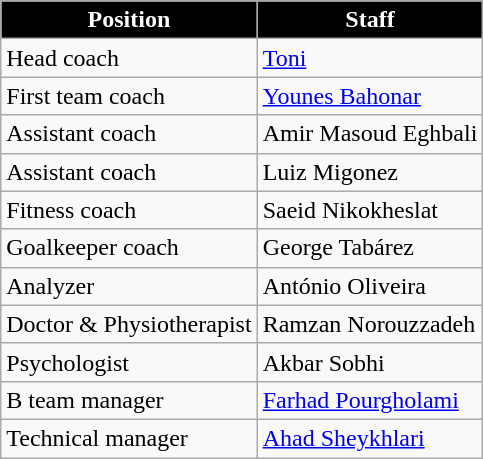<table class="wikitable">
<tr>
<th style="color:#ffffff; background:#000000;">Position</th>
<th style="color:#ffffff; background:#000000;">Staff</th>
</tr>
<tr>
<td>Head coach</td>
<td><a href='#'>Toni</a></td>
</tr>
<tr>
<td>First team coach</td>
<td><a href='#'>Younes Bahonar</a></td>
</tr>
<tr>
<td>Assistant coach</td>
<td>Amir Masoud Eghbali</td>
</tr>
<tr>
<td>Assistant coach</td>
<td>Luiz Migonez</td>
</tr>
<tr>
<td>Fitness coach</td>
<td>Saeid Nikokheslat</td>
</tr>
<tr>
<td>Goalkeeper coach</td>
<td>George Tabárez</td>
</tr>
<tr>
<td>Analyzer</td>
<td>António Oliveira</td>
</tr>
<tr>
<td>Doctor & Physiotherapist</td>
<td>Ramzan Norouzzadeh</td>
</tr>
<tr>
<td>Psychologist</td>
<td>Akbar Sobhi</td>
</tr>
<tr>
<td>B team manager</td>
<td><a href='#'>Farhad Pourgholami</a></td>
</tr>
<tr>
<td>Technical manager</td>
<td><a href='#'>Ahad Sheykhlari</a></td>
</tr>
</table>
